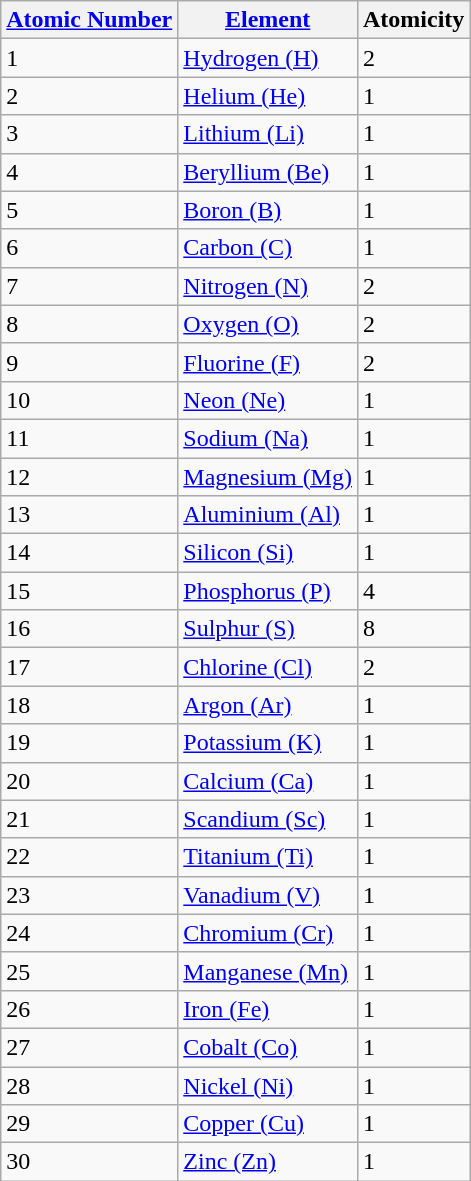<table class="wikitable">
<tr>
<th><a href='#'>Atomic Number</a></th>
<th><a href='#'>Element</a></th>
<th>Atomicity</th>
</tr>
<tr>
<td>1</td>
<td><a href='#'>Hydrogen (H)</a></td>
<td>2</td>
</tr>
<tr>
<td>2</td>
<td><a href='#'>Helium (He)</a></td>
<td>1</td>
</tr>
<tr>
<td>3</td>
<td><a href='#'>Lithium (Li)</a></td>
<td>1</td>
</tr>
<tr>
<td>4</td>
<td><a href='#'>Beryllium (Be)</a></td>
<td>1</td>
</tr>
<tr>
<td>5</td>
<td><a href='#'>Boron (B)</a></td>
<td>1</td>
</tr>
<tr>
<td>6</td>
<td><a href='#'>Carbon (C)</a></td>
<td>1</td>
</tr>
<tr>
<td>7</td>
<td><a href='#'>Nitrogen (N)</a></td>
<td>2</td>
</tr>
<tr>
<td>8</td>
<td><a href='#'>Oxygen (O)</a></td>
<td>2</td>
</tr>
<tr>
<td>9</td>
<td><a href='#'>Fluorine (F)</a></td>
<td>2</td>
</tr>
<tr>
<td>10</td>
<td><a href='#'>Neon (Ne)</a></td>
<td>1</td>
</tr>
<tr>
<td>11</td>
<td><a href='#'>Sodium (Na)</a></td>
<td>1</td>
</tr>
<tr>
<td>12</td>
<td><a href='#'>Magnesium (Mg)</a></td>
<td>1</td>
</tr>
<tr>
<td>13</td>
<td><a href='#'>Aluminium (Al)</a></td>
<td>1</td>
</tr>
<tr>
<td>14</td>
<td><a href='#'>Silicon (Si)</a></td>
<td>1</td>
</tr>
<tr>
<td>15</td>
<td><a href='#'>Phosphorus (P)</a></td>
<td>4</td>
</tr>
<tr>
<td>16</td>
<td><a href='#'>Sulphur (S)</a></td>
<td>8</td>
</tr>
<tr>
<td>17</td>
<td><a href='#'>Chlorine (Cl)</a></td>
<td>2</td>
</tr>
<tr>
<td>18</td>
<td><a href='#'>Argon (Ar)</a></td>
<td>1</td>
</tr>
<tr>
<td>19</td>
<td><a href='#'>Potassium (K)</a></td>
<td>1</td>
</tr>
<tr>
<td>20</td>
<td><a href='#'>Calcium (Ca)</a></td>
<td>1</td>
</tr>
<tr>
<td>21</td>
<td><a href='#'>Scandium (Sc)</a></td>
<td>1</td>
</tr>
<tr>
<td>22</td>
<td><a href='#'>Titanium (Ti)</a></td>
<td>1</td>
</tr>
<tr>
<td>23</td>
<td><a href='#'>Vanadium (V)</a></td>
<td>1</td>
</tr>
<tr>
<td>24</td>
<td><a href='#'>Chromium (Cr)</a></td>
<td>1</td>
</tr>
<tr>
<td>25</td>
<td><a href='#'>Manganese (Mn)</a></td>
<td>1</td>
</tr>
<tr>
<td>26</td>
<td><a href='#'>Iron (Fe)</a></td>
<td>1</td>
</tr>
<tr>
<td>27</td>
<td><a href='#'>Cobalt (Co)</a></td>
<td>1</td>
</tr>
<tr>
<td>28</td>
<td><a href='#'>Nickel (Ni)</a></td>
<td>1</td>
</tr>
<tr>
<td>29</td>
<td><a href='#'>Copper (Cu)</a></td>
<td>1</td>
</tr>
<tr>
<td>30</td>
<td><a href='#'>Zinc (Zn)</a></td>
<td>1</td>
</tr>
</table>
